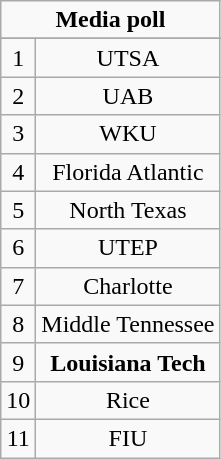<table class="wikitable" style="display: inline-table;">
<tr>
<td align="center" Colspan="3"><strong>Media poll</strong></td>
</tr>
<tr align="center">
</tr>
<tr align="center">
<td>1</td>
<td>UTSA</td>
</tr>
<tr align="center">
<td>2</td>
<td>UAB</td>
</tr>
<tr align="center">
<td>3</td>
<td>WKU</td>
</tr>
<tr align="center">
<td>4</td>
<td>Florida Atlantic</td>
</tr>
<tr align="center">
<td>5</td>
<td>North Texas</td>
</tr>
<tr align="center">
<td>6</td>
<td>UTEP</td>
</tr>
<tr align="center">
<td>7</td>
<td>Charlotte</td>
</tr>
<tr align="center">
<td>8</td>
<td>Middle Tennessee</td>
</tr>
<tr align="center">
<td>9</td>
<td><strong>Louisiana Tech</strong></td>
</tr>
<tr align="center">
<td>10</td>
<td>Rice</td>
</tr>
<tr align="center">
<td>11</td>
<td>FIU</td>
</tr>
</table>
